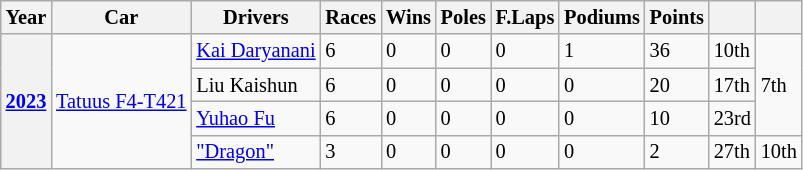<table class="wikitable" style="font-size:85%">
<tr>
<th>Year</th>
<th>Car</th>
<th>Drivers</th>
<th>Races</th>
<th>Wins</th>
<th>Poles</th>
<th>F.Laps</th>
<th>Podiums</th>
<th>Points</th>
<th></th>
<th></th>
</tr>
<tr>
<th rowspan="4"><a href='#'>2023</a></th>
<td rowspan="4"><a href='#'>Tatuus F4-T421</a></td>
<td> <a href='#'>Kai Daryanani</a></td>
<td>6</td>
<td>0</td>
<td>0</td>
<td>0</td>
<td>1</td>
<td>36</td>
<td>10th</td>
<td rowspan="3">7th</td>
</tr>
<tr>
<td> Liu Kaishun</td>
<td>6</td>
<td>0</td>
<td>0</td>
<td>0</td>
<td>0</td>
<td>20</td>
<td>17th</td>
</tr>
<tr>
<td> <a href='#'>Yuhao Fu</a></td>
<td>6</td>
<td>0</td>
<td>0</td>
<td>0</td>
<td>0</td>
<td>10</td>
<td>23rd</td>
</tr>
<tr>
<td> <a href='#'>"Dragon"</a></td>
<td>3</td>
<td>0</td>
<td>0</td>
<td>0</td>
<td>0</td>
<td>2</td>
<td>27th</td>
<td>10th</td>
</tr>
</table>
